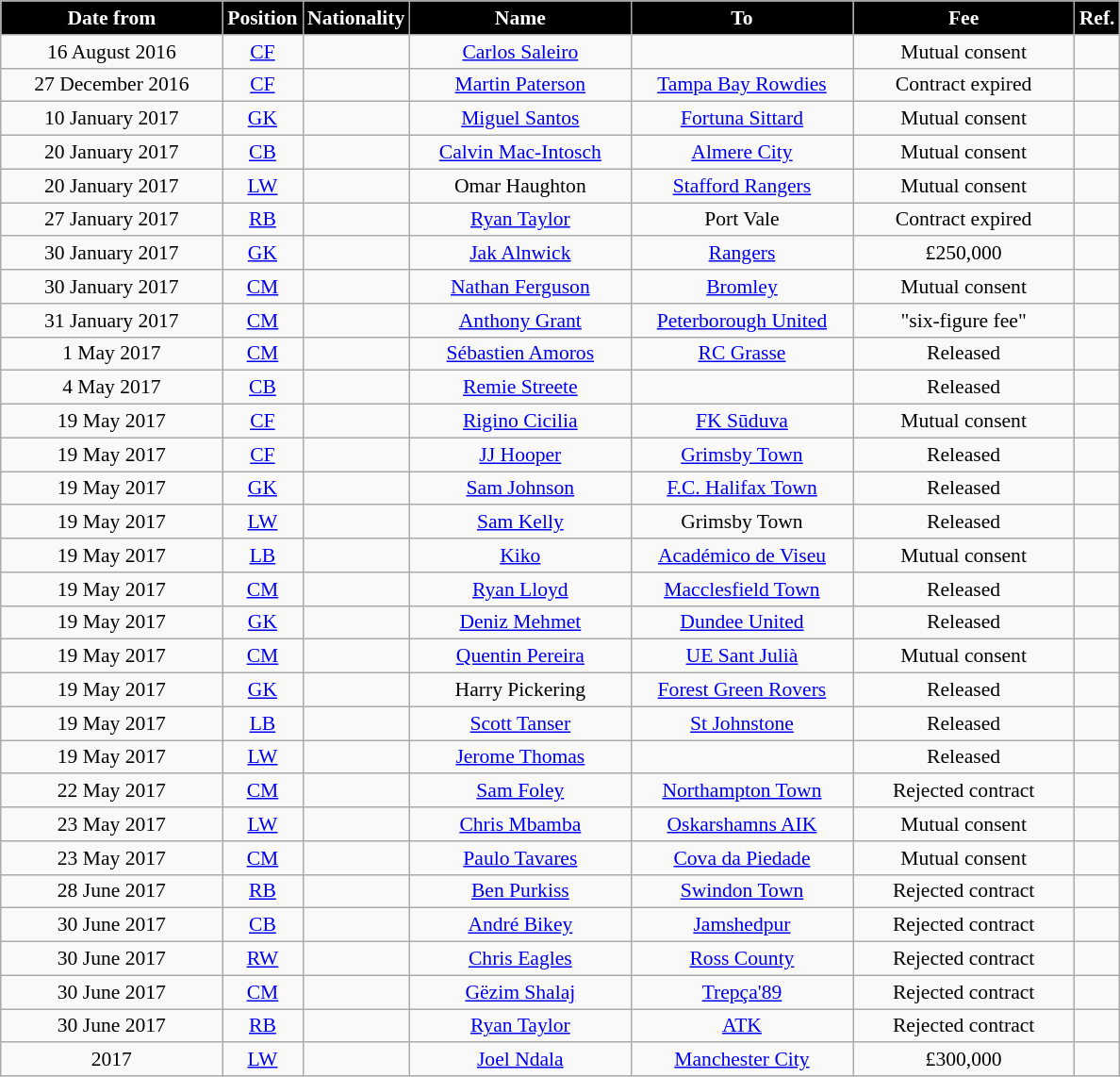<table class="wikitable" style="text-align:center; font-size:90%; ">
<tr>
<th style="background:#000000; color:white; width:150px;">Date from</th>
<th style="background:#000000; color:white; width:50px;">Position</th>
<th style="background:#000000; color:white; width:50px;">Nationality</th>
<th style="background:#000000; color:white; width:150px;">Name</th>
<th style="background:#000000; color:white; width:150px;">To</th>
<th style="background:#000000; color:white; width:150px;">Fee</th>
<th style="background:#000000; color:white; width:25px;">Ref.</th>
</tr>
<tr>
<td>16 August 2016</td>
<td><a href='#'>CF</a></td>
<td></td>
<td><a href='#'>Carlos Saleiro</a></td>
<td></td>
<td>Mutual consent</td>
<td></td>
</tr>
<tr>
<td>27 December 2016</td>
<td><a href='#'>CF</a></td>
<td></td>
<td><a href='#'>Martin Paterson</a></td>
<td> <a href='#'>Tampa Bay Rowdies</a></td>
<td>Contract expired</td>
<td></td>
</tr>
<tr>
<td>10 January 2017</td>
<td><a href='#'>GK</a></td>
<td></td>
<td><a href='#'>Miguel Santos</a></td>
<td> <a href='#'>Fortuna Sittard</a></td>
<td>Mutual consent</td>
<td></td>
</tr>
<tr>
<td>20 January 2017</td>
<td><a href='#'>CB</a></td>
<td></td>
<td><a href='#'>Calvin Mac-Intosch</a></td>
<td> <a href='#'>Almere City</a></td>
<td>Mutual consent</td>
<td></td>
</tr>
<tr>
<td>20 January 2017</td>
<td><a href='#'>LW</a></td>
<td></td>
<td>Omar Haughton</td>
<td><a href='#'>Stafford Rangers</a></td>
<td>Mutual consent</td>
<td></td>
</tr>
<tr>
<td>27 January 2017</td>
<td><a href='#'>RB</a></td>
<td></td>
<td><a href='#'>Ryan Taylor</a></td>
<td>Port Vale</td>
<td>Contract expired</td>
<td></td>
</tr>
<tr>
<td>30 January 2017</td>
<td><a href='#'>GK</a></td>
<td></td>
<td><a href='#'>Jak Alnwick</a></td>
<td> <a href='#'>Rangers</a></td>
<td>£250,000</td>
<td></td>
</tr>
<tr>
<td>30 January 2017</td>
<td><a href='#'>CM</a></td>
<td></td>
<td><a href='#'>Nathan Ferguson</a></td>
<td><a href='#'>Bromley</a></td>
<td>Mutual consent</td>
<td></td>
</tr>
<tr>
<td>31 January 2017</td>
<td><a href='#'>CM</a></td>
<td></td>
<td><a href='#'>Anthony Grant</a></td>
<td><a href='#'>Peterborough United</a></td>
<td>"six-figure fee"</td>
<td></td>
</tr>
<tr>
<td>1 May 2017</td>
<td><a href='#'>CM</a></td>
<td></td>
<td><a href='#'>Sébastien Amoros</a></td>
<td> <a href='#'>RC Grasse</a></td>
<td>Released</td>
<td></td>
</tr>
<tr>
<td>4 May 2017</td>
<td><a href='#'>CB</a></td>
<td></td>
<td><a href='#'>Remie Streete</a></td>
<td></td>
<td>Released</td>
<td></td>
</tr>
<tr>
<td>19 May 2017</td>
<td><a href='#'>CF</a></td>
<td></td>
<td><a href='#'>Rigino Cicilia</a></td>
<td> <a href='#'>FK Sūduva</a></td>
<td>Mutual consent</td>
<td></td>
</tr>
<tr>
<td>19 May 2017</td>
<td><a href='#'>CF</a></td>
<td></td>
<td><a href='#'>JJ Hooper</a></td>
<td><a href='#'>Grimsby Town</a></td>
<td>Released</td>
<td></td>
</tr>
<tr>
<td>19 May 2017</td>
<td><a href='#'>GK</a></td>
<td></td>
<td><a href='#'>Sam Johnson</a></td>
<td><a href='#'>F.C. Halifax Town</a></td>
<td>Released</td>
<td></td>
</tr>
<tr>
<td>19 May 2017</td>
<td><a href='#'>LW</a></td>
<td></td>
<td><a href='#'>Sam Kelly</a></td>
<td>Grimsby Town</td>
<td>Released</td>
<td></td>
</tr>
<tr>
<td>19 May 2017</td>
<td><a href='#'>LB</a></td>
<td></td>
<td><a href='#'>Kiko</a></td>
<td> <a href='#'>Académico de Viseu</a></td>
<td>Mutual consent</td>
<td></td>
</tr>
<tr>
<td>19 May 2017</td>
<td><a href='#'>CM</a></td>
<td></td>
<td><a href='#'>Ryan Lloyd</a></td>
<td><a href='#'>Macclesfield Town</a></td>
<td>Released</td>
<td></td>
</tr>
<tr>
<td>19 May 2017</td>
<td><a href='#'>GK</a></td>
<td></td>
<td><a href='#'>Deniz Mehmet</a></td>
<td> <a href='#'>Dundee United</a></td>
<td>Released</td>
<td></td>
</tr>
<tr>
<td>19 May 2017</td>
<td><a href='#'>CM</a></td>
<td></td>
<td><a href='#'>Quentin Pereira</a></td>
<td> <a href='#'>UE Sant Julià</a></td>
<td>Mutual consent</td>
<td></td>
</tr>
<tr>
<td>19 May 2017</td>
<td><a href='#'>GK</a></td>
<td></td>
<td>Harry Pickering</td>
<td><a href='#'>Forest Green Rovers</a></td>
<td>Released</td>
<td></td>
</tr>
<tr>
<td>19 May 2017</td>
<td><a href='#'>LB</a></td>
<td></td>
<td><a href='#'>Scott Tanser</a></td>
<td> <a href='#'>St Johnstone</a></td>
<td>Released</td>
<td></td>
</tr>
<tr>
<td>19 May 2017</td>
<td><a href='#'>LW</a></td>
<td></td>
<td><a href='#'>Jerome Thomas</a></td>
<td></td>
<td>Released</td>
<td></td>
</tr>
<tr>
<td>22 May 2017</td>
<td><a href='#'>CM</a></td>
<td></td>
<td><a href='#'>Sam Foley</a></td>
<td><a href='#'>Northampton Town</a></td>
<td>Rejected contract</td>
<td></td>
</tr>
<tr>
<td>23 May 2017</td>
<td><a href='#'>LW</a></td>
<td></td>
<td><a href='#'>Chris Mbamba</a></td>
<td> <a href='#'>Oskarshamns AIK</a></td>
<td>Mutual consent</td>
<td></td>
</tr>
<tr>
<td>23 May 2017</td>
<td><a href='#'>CM</a></td>
<td></td>
<td><a href='#'>Paulo Tavares</a></td>
<td> <a href='#'>Cova da Piedade</a></td>
<td>Mutual consent</td>
<td></td>
</tr>
<tr>
<td>28 June 2017</td>
<td><a href='#'>RB</a></td>
<td></td>
<td><a href='#'>Ben Purkiss</a></td>
<td><a href='#'>Swindon Town</a></td>
<td>Rejected contract</td>
<td></td>
</tr>
<tr>
<td>30 June 2017</td>
<td><a href='#'>CB</a></td>
<td></td>
<td><a href='#'>André Bikey</a></td>
<td> <a href='#'>Jamshedpur</a></td>
<td>Rejected contract</td>
<td></td>
</tr>
<tr>
<td>30 June 2017</td>
<td><a href='#'>RW</a></td>
<td></td>
<td><a href='#'>Chris Eagles</a></td>
<td> <a href='#'>Ross County</a></td>
<td>Rejected contract</td>
<td></td>
</tr>
<tr>
<td>30 June 2017</td>
<td><a href='#'>CM</a></td>
<td></td>
<td><a href='#'>Gëzim Shalaj</a></td>
<td> <a href='#'>Trepça'89</a></td>
<td>Rejected contract</td>
<td></td>
</tr>
<tr>
<td>30 June 2017</td>
<td><a href='#'>RB</a></td>
<td></td>
<td><a href='#'>Ryan Taylor</a></td>
<td> <a href='#'>ATK</a></td>
<td>Rejected contract</td>
<td></td>
</tr>
<tr>
<td>2017</td>
<td><a href='#'>LW</a></td>
<td></td>
<td><a href='#'>Joel Ndala</a></td>
<td><a href='#'>Manchester City</a></td>
<td>£300,000</td>
<td></td>
</tr>
</table>
